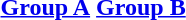<table>
<tr valign=top>
<th align="center"><a href='#'>Group A</a></th>
<th align="center"><a href='#'>Group B</a></th>
</tr>
<tr valign=top>
<td></td>
<td></td>
</tr>
</table>
